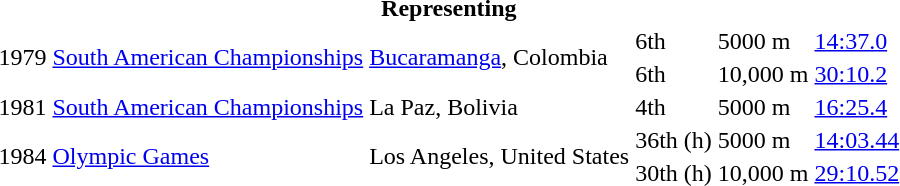<table>
<tr>
<th colspan=6>Representing </th>
</tr>
<tr>
<td rowspan=2>1979</td>
<td rowspan=2><a href='#'>South American Championships</a></td>
<td rowspan=2><a href='#'>Bucaramanga</a>, Colombia</td>
<td>6th</td>
<td>5000 m</td>
<td><a href='#'>14:37.0</a></td>
</tr>
<tr>
<td>6th</td>
<td>10,000 m</td>
<td><a href='#'>30:10.2</a></td>
</tr>
<tr>
<td>1981</td>
<td><a href='#'>South American Championships</a></td>
<td>La Paz, Bolivia</td>
<td>4th</td>
<td>5000 m</td>
<td><a href='#'>16:25.4</a></td>
</tr>
<tr>
<td rowspan=2>1984</td>
<td rowspan=2><a href='#'>Olympic Games</a></td>
<td rowspan=2>Los Angeles, United States</td>
<td>36th (h)</td>
<td>5000 m</td>
<td><a href='#'>14:03.44</a></td>
</tr>
<tr>
<td>30th (h)</td>
<td>10,000 m</td>
<td><a href='#'>29:10.52</a></td>
</tr>
</table>
